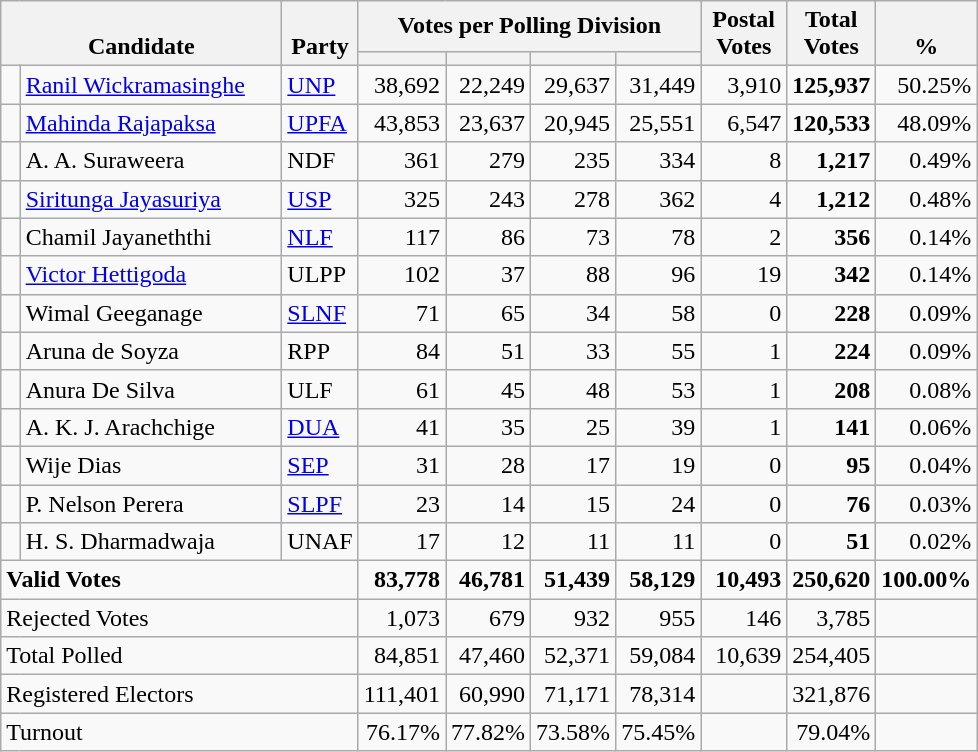<table class="wikitable" border="1" style="text-align:right;">
<tr>
<th align=left valign=bottom rowspan=2 colspan=2 width="180">Candidate</th>
<th align=left valign=bottom rowspan=2 width="40">Party</th>
<th colspan=4>Votes per Polling Division</th>
<th align=center valign=bottom rowspan=2 width="50">Postal<br>Votes</th>
<th align=center valign=bottom rowspan=2 width="50">Total Votes</th>
<th align=center valign=bottom rowspan=2 width="50">%</th>
</tr>
<tr>
<th></th>
<th></th>
<th></th>
<th></th>
</tr>
<tr>
<td bgcolor=> </td>
<td align=left><a href='#'>Ranil Wickramasinghe</a></td>
<td align=left><a href='#'>UNP</a></td>
<td>38,692</td>
<td>22,249</td>
<td>29,637</td>
<td>31,449</td>
<td>3,910</td>
<td><strong>125,937</strong></td>
<td>50.25%</td>
</tr>
<tr>
<td bgcolor=> </td>
<td align=left><a href='#'>Mahinda Rajapaksa</a></td>
<td align=left><a href='#'>UPFA</a></td>
<td>43,853</td>
<td>23,637</td>
<td>20,945</td>
<td>25,551</td>
<td>6,547</td>
<td><strong>120,533</strong></td>
<td>48.09%</td>
</tr>
<tr>
<td bgcolor=> </td>
<td align=left>A. A. Suraweera</td>
<td align=left>NDF</td>
<td>361</td>
<td>279</td>
<td>235</td>
<td>334</td>
<td>8</td>
<td><strong>1,217</strong></td>
<td>0.49%</td>
</tr>
<tr>
<td bgcolor=> </td>
<td align=left><a href='#'>Siritunga Jayasuriya</a></td>
<td align=left><a href='#'>USP</a></td>
<td>325</td>
<td>243</td>
<td>278</td>
<td>362</td>
<td>4</td>
<td><strong>1,212</strong></td>
<td>0.48%</td>
</tr>
<tr>
<td bgcolor=> </td>
<td align=left>Chamil Jayaneththi</td>
<td align=left><a href='#'>NLF</a></td>
<td>117</td>
<td>86</td>
<td>73</td>
<td>78</td>
<td>2</td>
<td><strong>356</strong></td>
<td>0.14%</td>
</tr>
<tr>
<td bgcolor=> </td>
<td align=left><a href='#'>Victor Hettigoda</a></td>
<td align=left>ULPP</td>
<td>102</td>
<td>37</td>
<td>88</td>
<td>96</td>
<td>19</td>
<td><strong>342</strong></td>
<td>0.14%</td>
</tr>
<tr>
<td bgcolor=> </td>
<td align=left>Wimal Geeganage</td>
<td align=left><a href='#'>SLNF</a></td>
<td>71</td>
<td>65</td>
<td>34</td>
<td>58</td>
<td>0</td>
<td><strong>228</strong></td>
<td>0.09%</td>
</tr>
<tr>
<td bgcolor=> </td>
<td align=left>Aruna de Soyza</td>
<td align=left>RPP</td>
<td>84</td>
<td>51</td>
<td>33</td>
<td>55</td>
<td>1</td>
<td><strong>224</strong></td>
<td>0.09%</td>
</tr>
<tr>
<td bgcolor=> </td>
<td align=left>Anura De Silva</td>
<td align=left>ULF</td>
<td>61</td>
<td>45</td>
<td>48</td>
<td>53</td>
<td>1</td>
<td><strong>208</strong></td>
<td>0.08%</td>
</tr>
<tr>
<td bgcolor=> </td>
<td align=left>A. K. J. Arachchige</td>
<td align=left><a href='#'>DUA</a></td>
<td>41</td>
<td>35</td>
<td>25</td>
<td>39</td>
<td>1</td>
<td><strong>141</strong></td>
<td>0.06%</td>
</tr>
<tr>
<td bgcolor=> </td>
<td align=left>Wije Dias</td>
<td align=left><a href='#'>SEP</a></td>
<td>31</td>
<td>28</td>
<td>17</td>
<td>19</td>
<td>0</td>
<td><strong>95</strong></td>
<td>0.04%</td>
</tr>
<tr>
<td bgcolor=> </td>
<td align=left>P. Nelson Perera</td>
<td align=left><a href='#'>SLPF</a></td>
<td>23</td>
<td>14</td>
<td>15</td>
<td>24</td>
<td>0</td>
<td><strong>76</strong></td>
<td>0.03%</td>
</tr>
<tr>
<td bgcolor=> </td>
<td align=left>H. S. Dharmadwaja</td>
<td align=left>UNAF</td>
<td>17</td>
<td>12</td>
<td>11</td>
<td>11</td>
<td>0</td>
<td><strong>51</strong></td>
<td>0.02%</td>
</tr>
<tr>
<td align=left colspan=3><strong>Valid Votes</strong></td>
<td><strong>83,778</strong></td>
<td><strong>46,781</strong></td>
<td><strong>51,439</strong></td>
<td><strong>58,129</strong></td>
<td><strong>10,493</strong></td>
<td><strong>250,620</strong></td>
<td><strong>100.00%</strong></td>
</tr>
<tr>
<td align=left colspan=3>Rejected Votes</td>
<td>1,073</td>
<td>679</td>
<td>932</td>
<td>955</td>
<td>146</td>
<td>3,785</td>
<td></td>
</tr>
<tr>
<td align=left colspan=3>Total Polled</td>
<td>84,851</td>
<td>47,460</td>
<td>52,371</td>
<td>59,084</td>
<td>10,639</td>
<td>254,405</td>
<td></td>
</tr>
<tr>
<td align=left colspan=3>Registered Electors</td>
<td>111,401</td>
<td>60,990</td>
<td>71,171</td>
<td>78,314</td>
<td></td>
<td>321,876</td>
<td></td>
</tr>
<tr>
<td align=left colspan=3>Turnout</td>
<td>76.17%</td>
<td>77.82%</td>
<td>73.58%</td>
<td>75.45%</td>
<td></td>
<td>79.04%</td>
<td></td>
</tr>
</table>
